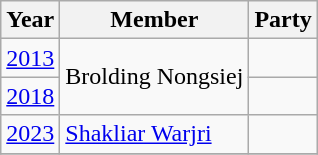<table class="wikitable">
<tr>
<th>Year</th>
<th>Member</th>
<th colspan="2">Party</th>
</tr>
<tr>
<td><a href='#'>2013</a></td>
<td rowspan=2>Brolding Nongsiej</td>
<td></td>
</tr>
<tr>
<td><a href='#'>2018</a></td>
</tr>
<tr>
<td><a href='#'>2023</a></td>
<td><a href='#'>Shakliar Warjri</a></td>
<td></td>
</tr>
<tr>
</tr>
</table>
